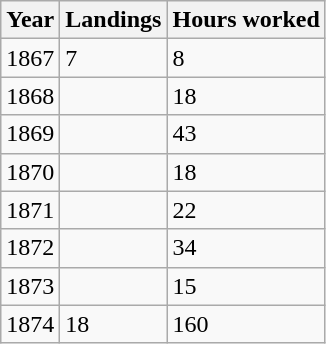<table class="wikitable">
<tr>
<th>Year</th>
<th>Landings</th>
<th>Hours worked</th>
</tr>
<tr>
<td>1867</td>
<td>7</td>
<td>8</td>
</tr>
<tr>
<td>1868</td>
<td></td>
<td>18</td>
</tr>
<tr>
<td>1869</td>
<td></td>
<td>43</td>
</tr>
<tr>
<td>1870</td>
<td></td>
<td>18</td>
</tr>
<tr>
<td>1871</td>
<td></td>
<td>22</td>
</tr>
<tr>
<td>1872</td>
<td></td>
<td>34</td>
</tr>
<tr>
<td>1873</td>
<td></td>
<td>15</td>
</tr>
<tr>
<td>1874</td>
<td>18</td>
<td>160</td>
</tr>
</table>
